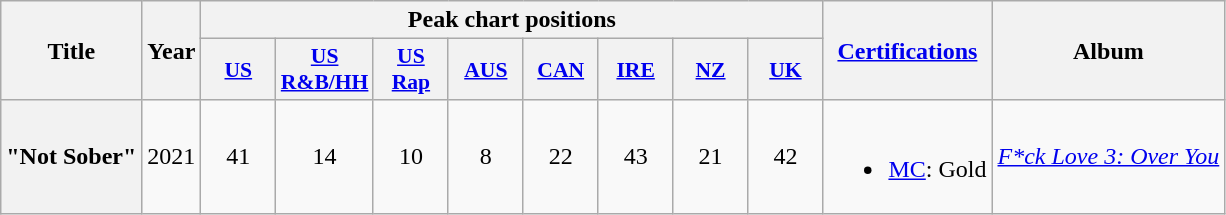<table class="wikitable plainrowheaders" style="text-align:center;">
<tr>
<th rowspan="2">Title</th>
<th rowspan="2">Year</th>
<th colspan="8">Peak chart positions</th>
<th rowspan="2"><a href='#'>Certifications</a></th>
<th rowspan="2">Album</th>
</tr>
<tr>
<th scope="col" style="width:3em; font-size:90%"><a href='#'>US</a><br></th>
<th scope="col" style="width:3em; font-size:90%"><a href='#'>US<br>R&B/HH</a><br></th>
<th scope="col" style="width:3em; font-size:90%"><a href='#'>US<br>Rap</a><br></th>
<th scope="col" style="width:3em; font-size:90%"><a href='#'>AUS</a><br></th>
<th scope="col" style="width:3em; font-size:90%"><a href='#'>CAN</a><br></th>
<th scope="col" style="width:3em; font-size:90%"><a href='#'>IRE</a><br></th>
<th scope="col" style="width:3em; font-size:90%"><a href='#'>NZ</a><br></th>
<th scope="col" style="width:3em; font-size:90%"><a href='#'>UK</a><br></th>
</tr>
<tr>
<th scope="row">"Not Sober"<br></th>
<td>2021</td>
<td>41</td>
<td>14</td>
<td>10</td>
<td>8</td>
<td>22</td>
<td>43</td>
<td>21</td>
<td>42</td>
<td><br><ul><li><a href='#'>MC</a>: Gold</li></ul></td>
<td><em><a href='#'>F*ck Love 3: Over You</a></em></td>
</tr>
</table>
